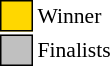<table class="toccolours" style="font-size:90%; white-space: nowrap">
<tr>
<td style="background:gold; border:1px solid black">     </td>
<td>Winner</td>
</tr>
<tr>
<td style="background:silver; border:1px solid black">     </td>
<td>Finalists</td>
</tr>
</table>
